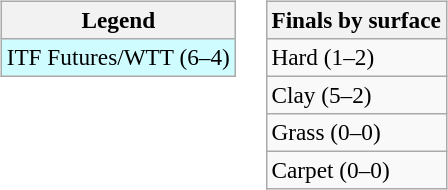<table>
<tr valign=top>
<td><br><table class=wikitable style=font-size:97%>
<tr>
<th>Legend</th>
</tr>
<tr bgcolor=cffcff>
<td>ITF Futures/WTT (6–4)</td>
</tr>
</table>
</td>
<td><br><table class=wikitable style=font-size:97%>
<tr>
<th>Finals by surface</th>
</tr>
<tr>
<td>Hard (1–2)</td>
</tr>
<tr>
<td>Clay (5–2)</td>
</tr>
<tr>
<td>Grass (0–0)</td>
</tr>
<tr>
<td>Carpet (0–0)</td>
</tr>
</table>
</td>
</tr>
</table>
